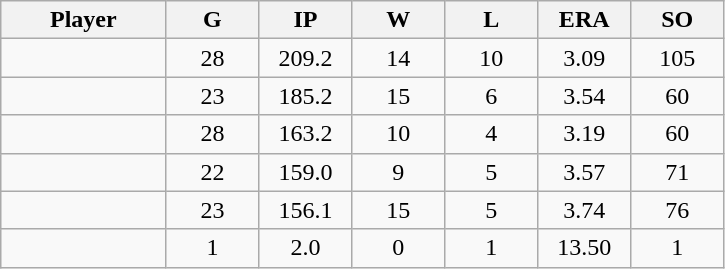<table class="wikitable sortable">
<tr>
<th bgcolor="#DDDDFF" width="16%">Player</th>
<th bgcolor="#DDDDFF" width="9%">G</th>
<th bgcolor="#DDDDFF" width="9%">IP</th>
<th bgcolor="#DDDDFF" width="9%">W</th>
<th bgcolor="#DDDDFF" width="9%">L</th>
<th bgcolor="#DDDDFF" width="9%">ERA</th>
<th bgcolor="#DDDDFF" width="9%">SO</th>
</tr>
<tr align="center">
<td></td>
<td>28</td>
<td>209.2</td>
<td>14</td>
<td>10</td>
<td>3.09</td>
<td>105</td>
</tr>
<tr align="center">
<td></td>
<td>23</td>
<td>185.2</td>
<td>15</td>
<td>6</td>
<td>3.54</td>
<td>60</td>
</tr>
<tr align="center">
<td></td>
<td>28</td>
<td>163.2</td>
<td>10</td>
<td>4</td>
<td>3.19</td>
<td>60</td>
</tr>
<tr align="center">
<td></td>
<td>22</td>
<td>159.0</td>
<td>9</td>
<td>5</td>
<td>3.57</td>
<td>71</td>
</tr>
<tr align=center>
<td></td>
<td>23</td>
<td>156.1</td>
<td>15</td>
<td>5</td>
<td>3.74</td>
<td>76</td>
</tr>
<tr align="center">
<td></td>
<td>1</td>
<td>2.0</td>
<td>0</td>
<td>1</td>
<td>13.50</td>
<td>1</td>
</tr>
</table>
